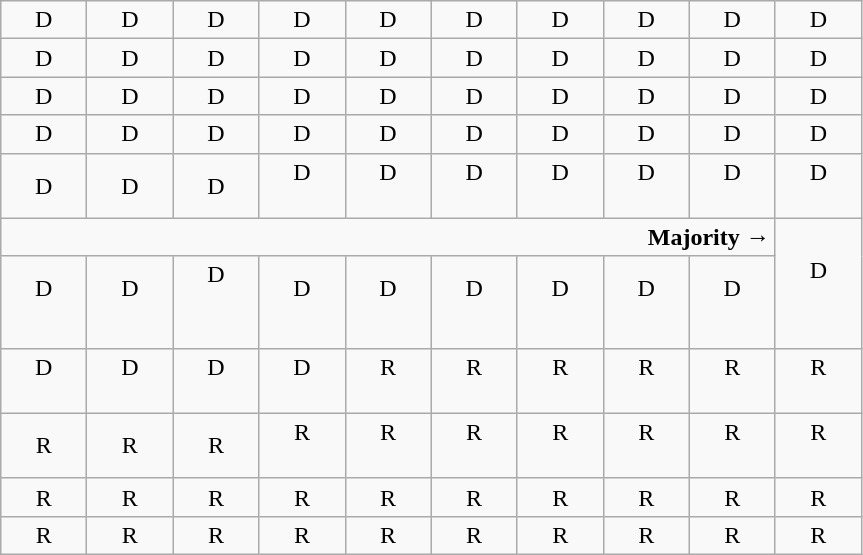<table class="wikitable" style="text-align:center">
<tr>
<td>D</td>
<td>D</td>
<td>D</td>
<td>D</td>
<td>D</td>
<td>D</td>
<td>D</td>
<td>D</td>
<td>D</td>
<td>D</td>
</tr>
<tr>
<td width=50px >D</td>
<td width=50px >D</td>
<td width=50px >D</td>
<td width=50px >D</td>
<td width=50px >D</td>
<td width=50px >D</td>
<td width=50px >D</td>
<td width=50px >D</td>
<td width=50px >D</td>
<td width=50px >D</td>
</tr>
<tr>
<td>D</td>
<td>D</td>
<td>D</td>
<td>D</td>
<td>D</td>
<td>D</td>
<td>D</td>
<td>D</td>
<td>D</td>
<td>D</td>
</tr>
<tr>
<td>D</td>
<td>D</td>
<td>D</td>
<td>D</td>
<td>D</td>
<td>D</td>
<td>D</td>
<td>D</td>
<td>D</td>
<td>D</td>
</tr>
<tr>
<td>D</td>
<td>D</td>
<td>D</td>
<td>D<br><br></td>
<td>D<br><br></td>
<td>D<br><br></td>
<td>D<br><br></td>
<td>D<br><br></td>
<td>D<br><br></td>
<td>D<br><br></td>
</tr>
<tr>
<td colspan=9 align=right><strong>Majority →</strong></td>
<td rowspan=2 >D<br><br></td>
</tr>
<tr>
<td>D<br><br></td>
<td>D<br><br></td>
<td>D<br><br><br></td>
<td>D<br><br></td>
<td>D<br><br></td>
<td>D<br><br></td>
<td>D<br><br></td>
<td>D<br><br></td>
<td>D<br><br></td>
</tr>
<tr>
<td>D<br><br></td>
<td>D<br><br></td>
<td>D<br><br></td>
<td>D<br><br></td>
<td>R<br><br></td>
<td>R<br><br></td>
<td>R<br><br></td>
<td>R<br><br></td>
<td>R<br><br></td>
<td>R<br><br></td>
</tr>
<tr>
<td>R</td>
<td>R</td>
<td>R</td>
<td>R<br><br></td>
<td>R<br><br></td>
<td>R<br><br></td>
<td>R<br><br></td>
<td>R<br><br></td>
<td>R<br><br></td>
<td>R<br><br></td>
</tr>
<tr>
<td>R</td>
<td>R</td>
<td>R</td>
<td>R</td>
<td>R</td>
<td>R</td>
<td>R</td>
<td>R</td>
<td>R</td>
<td>R</td>
</tr>
<tr>
<td>R</td>
<td>R</td>
<td>R</td>
<td>R</td>
<td>R</td>
<td>R</td>
<td>R</td>
<td>R</td>
<td>R</td>
<td>R</td>
</tr>
</table>
